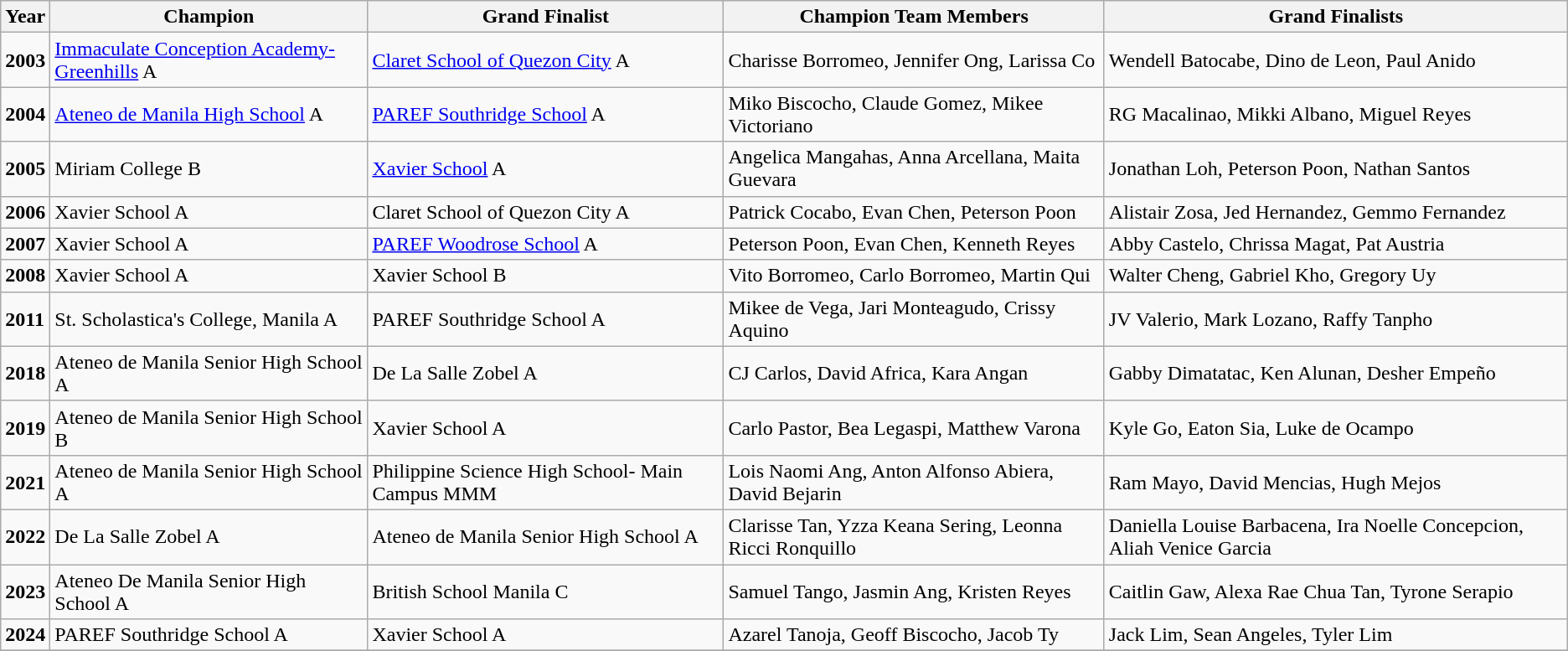<table class="wikitable">
<tr>
<th>Year</th>
<th>Champion</th>
<th>Grand Finalist</th>
<th>Champion Team Members</th>
<th>Grand Finalists</th>
</tr>
<tr>
<td><strong>2003</strong></td>
<td><a href='#'>Immaculate Conception Academy-Greenhills</a> A</td>
<td><a href='#'>Claret School of Quezon City</a> A</td>
<td>Charisse Borromeo, Jennifer Ong, Larissa Co</td>
<td>Wendell Batocabe, Dino de Leon, Paul Anido</td>
</tr>
<tr>
<td><strong>2004</strong></td>
<td><a href='#'>Ateneo de Manila High School</a> A</td>
<td><a href='#'>PAREF Southridge School</a> A</td>
<td>Miko Biscocho, Claude Gomez, Mikee Victoriano</td>
<td>RG Macalinao, Mikki Albano, Miguel Reyes</td>
</tr>
<tr>
<td><strong>2005</strong></td>
<td>Miriam College B</td>
<td><a href='#'>Xavier School</a> A</td>
<td>Angelica Mangahas, Anna Arcellana, Maita Guevara</td>
<td>Jonathan Loh, Peterson Poon, Nathan Santos</td>
</tr>
<tr>
<td><strong>2006</strong></td>
<td>Xavier School A</td>
<td>Claret School of Quezon City A</td>
<td>Patrick Cocabo, Evan Chen, Peterson Poon</td>
<td>Alistair Zosa, Jed Hernandez, Gemmo Fernandez</td>
</tr>
<tr>
<td><strong>2007</strong></td>
<td>Xavier School A</td>
<td><a href='#'>PAREF Woodrose School</a> A</td>
<td>Peterson Poon, Evan Chen, Kenneth Reyes</td>
<td>Abby Castelo, Chrissa Magat, Pat Austria</td>
</tr>
<tr>
<td><strong>2008</strong></td>
<td>Xavier School A</td>
<td>Xavier School B</td>
<td>Vito Borromeo, Carlo Borromeo, Martin Qui</td>
<td>Walter Cheng, Gabriel Kho, Gregory Uy</td>
</tr>
<tr>
<td><strong>2011</strong></td>
<td>St. Scholastica's College, Manila A</td>
<td>PAREF Southridge School A</td>
<td>Mikee de Vega, Jari Monteagudo, Crissy Aquino</td>
<td>JV Valerio, Mark Lozano, Raffy Tanpho</td>
</tr>
<tr>
<td><strong>2018</strong></td>
<td>Ateneo de Manila Senior High School A</td>
<td>De La Salle Zobel A</td>
<td>CJ Carlos, David Africa, Kara Angan</td>
<td>Gabby Dimatatac, Ken Alunan, Desher Empeño</td>
</tr>
<tr>
<td><strong>2019</strong></td>
<td>Ateneo de Manila Senior High School B</td>
<td>Xavier School A</td>
<td>Carlo Pastor, Bea Legaspi, Matthew Varona</td>
<td>Kyle Go, Eaton Sia, Luke de Ocampo</td>
</tr>
<tr>
<td><strong>2021</strong></td>
<td>Ateneo de Manila Senior High School A</td>
<td>Philippine Science High School- Main Campus MMM</td>
<td>Lois Naomi Ang, Anton Alfonso Abiera, David Bejarin</td>
<td>Ram Mayo, David Mencias, Hugh Mejos</td>
</tr>
<tr>
<td><strong>2022</strong></td>
<td>De La Salle Zobel A</td>
<td>Ateneo de Manila Senior High School A</td>
<td>Clarisse Tan, Yzza Keana Sering, Leonna Ricci Ronquillo</td>
<td>Daniella Louise Barbacena, Ira Noelle Concepcion, Aliah Venice Garcia</td>
</tr>
<tr>
<td><strong>2023</strong></td>
<td>Ateneo De Manila Senior High School A</td>
<td>British School Manila C</td>
<td>Samuel Tango, Jasmin Ang, Kristen Reyes</td>
<td>Caitlin Gaw, Alexa Rae Chua Tan, Tyrone Serapio</td>
</tr>
<tr>
<td><strong>2024</strong></td>
<td>PAREF Southridge School A</td>
<td>Xavier School A</td>
<td>Azarel Tanoja, Geoff Biscocho, Jacob Ty</td>
<td>Jack Lim, Sean Angeles, Tyler Lim</td>
</tr>
<tr>
</tr>
</table>
